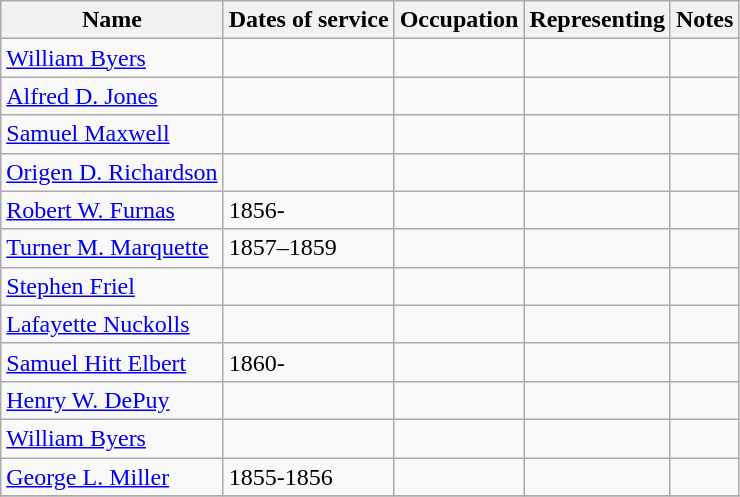<table class="wikitable">
<tr>
<th>Name</th>
<th>Dates of service</th>
<th>Occupation</th>
<th>Representing</th>
<th>Notes</th>
</tr>
<tr>
<td><a href='#'>William Byers</a></td>
<td></td>
<td></td>
<td></td>
<td></td>
</tr>
<tr>
<td><a href='#'>Alfred D. Jones</a></td>
<td></td>
<td></td>
<td></td>
<td></td>
</tr>
<tr>
<td><a href='#'>Samuel Maxwell</a></td>
<td></td>
<td></td>
<td></td>
<td></td>
</tr>
<tr>
<td><a href='#'>Origen D. Richardson</a></td>
<td></td>
<td></td>
<td></td>
<td></td>
</tr>
<tr>
<td><a href='#'>Robert W. Furnas</a></td>
<td>1856-</td>
<td></td>
<td></td>
<td></td>
</tr>
<tr>
<td><a href='#'>Turner M. Marquette</a></td>
<td>1857–1859</td>
<td></td>
<td></td>
<td></td>
</tr>
<tr>
<td><a href='#'>Stephen Friel</a></td>
<td></td>
<td></td>
<td></td>
<td></td>
</tr>
<tr>
<td><a href='#'>Lafayette Nuckolls</a></td>
<td></td>
<td></td>
<td></td>
<td></td>
</tr>
<tr>
<td><a href='#'>Samuel Hitt Elbert</a></td>
<td>1860-</td>
<td></td>
<td></td>
<td></td>
</tr>
<tr>
<td><a href='#'>Henry W. DePuy</a></td>
<td></td>
<td></td>
<td></td>
<td></td>
</tr>
<tr>
<td><a href='#'>William Byers</a></td>
<td></td>
<td></td>
<td></td>
<td></td>
</tr>
<tr>
<td><a href='#'>George L. Miller</a></td>
<td>1855-1856</td>
<td></td>
<td></td>
<td></td>
</tr>
<tr>
</tr>
</table>
